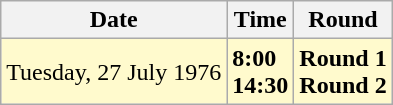<table class="wikitable">
<tr>
<th>Date</th>
<th>Time</th>
<th>Round</th>
</tr>
<tr style=background:lemonchiffon>
<td>Tuesday, 27 July 1976</td>
<td><strong>8:00</strong><br><strong>14:30</strong></td>
<td><strong>Round 1</strong><br><strong>Round 2</strong></td>
</tr>
</table>
